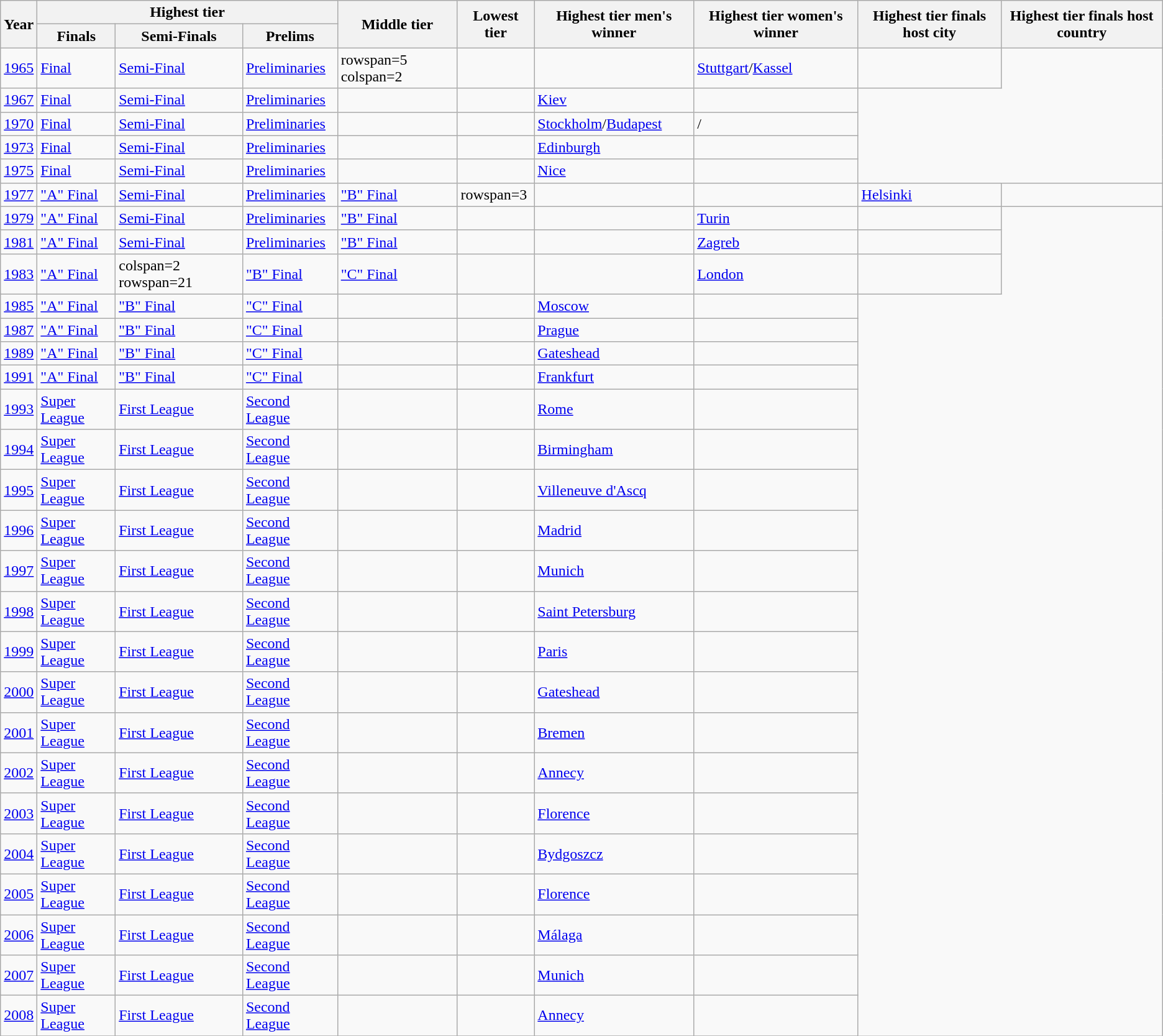<table class="wikitable">
<tr>
<th rowspan=2>Year</th>
<th colspan=3>Highest tier</th>
<th rowspan=2>Middle tier</th>
<th rowspan=2>Lowest tier</th>
<th rowspan=2>Highest tier men's winner</th>
<th rowspan=2>Highest tier women's winner</th>
<th rowspan=2>Highest tier finals host city</th>
<th rowspan=2>Highest tier finals host country</th>
</tr>
<tr>
<th>Finals</th>
<th>Semi-Finals</th>
<th>Prelims</th>
</tr>
<tr>
<td><a href='#'>1965</a></td>
<td><a href='#'>Final</a></td>
<td><a href='#'>Semi-Final</a></td>
<td><a href='#'>Preliminaries</a></td>
<td>rowspan=5 colspan=2 </td>
<td></td>
<td></td>
<td><a href='#'>Stuttgart</a>/<a href='#'>Kassel</a></td>
<td></td>
</tr>
<tr>
<td><a href='#'>1967</a></td>
<td><a href='#'>Final</a></td>
<td><a href='#'>Semi-Final</a></td>
<td><a href='#'>Preliminaries</a></td>
<td></td>
<td></td>
<td><a href='#'>Kiev</a></td>
<td></td>
</tr>
<tr>
<td><a href='#'>1970</a></td>
<td><a href='#'>Final</a></td>
<td><a href='#'>Semi-Final</a></td>
<td><a href='#'>Preliminaries</a></td>
<td></td>
<td></td>
<td><a href='#'>Stockholm</a>/<a href='#'>Budapest</a></td>
<td>/</td>
</tr>
<tr>
<td><a href='#'>1973</a></td>
<td><a href='#'>Final</a></td>
<td><a href='#'>Semi-Final</a></td>
<td><a href='#'>Preliminaries</a></td>
<td></td>
<td></td>
<td><a href='#'>Edinburgh</a></td>
<td></td>
</tr>
<tr>
<td><a href='#'>1975</a></td>
<td><a href='#'>Final</a></td>
<td><a href='#'>Semi-Final</a></td>
<td><a href='#'>Preliminaries</a></td>
<td></td>
<td></td>
<td><a href='#'>Nice</a></td>
<td></td>
</tr>
<tr>
<td><a href='#'>1977</a></td>
<td><a href='#'>"A" Final</a></td>
<td><a href='#'>Semi-Final</a></td>
<td><a href='#'>Preliminaries</a></td>
<td><a href='#'>"B" Final</a></td>
<td>rowspan=3 </td>
<td></td>
<td></td>
<td><a href='#'>Helsinki</a></td>
<td></td>
</tr>
<tr>
<td><a href='#'>1979</a></td>
<td><a href='#'>"A" Final</a></td>
<td><a href='#'>Semi-Final</a></td>
<td><a href='#'>Preliminaries</a></td>
<td><a href='#'>"B" Final</a></td>
<td></td>
<td></td>
<td><a href='#'>Turin</a></td>
<td></td>
</tr>
<tr>
<td><a href='#'>1981</a></td>
<td><a href='#'>"A" Final</a></td>
<td><a href='#'>Semi-Final</a></td>
<td><a href='#'>Preliminaries</a></td>
<td><a href='#'>"B" Final</a></td>
<td></td>
<td></td>
<td><a href='#'>Zagreb</a></td>
<td></td>
</tr>
<tr>
<td><a href='#'>1983</a></td>
<td><a href='#'>"A" Final</a></td>
<td>colspan=2 rowspan=21 </td>
<td><a href='#'>"B" Final</a></td>
<td><a href='#'>"C" Final</a></td>
<td></td>
<td></td>
<td><a href='#'>London</a></td>
<td></td>
</tr>
<tr>
<td><a href='#'>1985</a></td>
<td><a href='#'>"A" Final</a></td>
<td><a href='#'>"B" Final</a></td>
<td><a href='#'>"C" Final</a></td>
<td></td>
<td></td>
<td><a href='#'>Moscow</a></td>
<td></td>
</tr>
<tr>
<td><a href='#'>1987</a></td>
<td><a href='#'>"A" Final</a></td>
<td><a href='#'>"B" Final</a></td>
<td><a href='#'>"C" Final</a></td>
<td></td>
<td></td>
<td><a href='#'>Prague</a></td>
<td></td>
</tr>
<tr>
<td><a href='#'>1989</a></td>
<td><a href='#'>"A" Final</a></td>
<td><a href='#'>"B" Final</a></td>
<td><a href='#'>"C" Final</a></td>
<td></td>
<td></td>
<td><a href='#'>Gateshead</a></td>
<td></td>
</tr>
<tr>
<td><a href='#'>1991</a></td>
<td><a href='#'>"A" Final</a></td>
<td><a href='#'>"B" Final</a></td>
<td><a href='#'>"C" Final</a></td>
<td></td>
<td></td>
<td><a href='#'>Frankfurt</a></td>
<td></td>
</tr>
<tr>
<td><a href='#'>1993</a></td>
<td><a href='#'>Super League</a></td>
<td><a href='#'>First League</a></td>
<td><a href='#'>Second League</a></td>
<td></td>
<td></td>
<td><a href='#'>Rome</a></td>
<td></td>
</tr>
<tr>
<td><a href='#'>1994</a></td>
<td><a href='#'>Super League</a></td>
<td><a href='#'>First League</a></td>
<td><a href='#'>Second League</a></td>
<td></td>
<td></td>
<td><a href='#'>Birmingham</a></td>
<td></td>
</tr>
<tr>
<td><a href='#'>1995</a></td>
<td><a href='#'>Super League</a></td>
<td><a href='#'>First League</a></td>
<td><a href='#'>Second League</a></td>
<td></td>
<td></td>
<td><a href='#'>Villeneuve d'Ascq</a></td>
<td></td>
</tr>
<tr>
<td><a href='#'>1996</a></td>
<td><a href='#'>Super League</a></td>
<td><a href='#'>First League</a></td>
<td><a href='#'>Second League</a></td>
<td></td>
<td></td>
<td><a href='#'>Madrid</a></td>
<td></td>
</tr>
<tr>
<td><a href='#'>1997</a></td>
<td><a href='#'>Super League</a></td>
<td><a href='#'>First League</a></td>
<td><a href='#'>Second League</a></td>
<td></td>
<td></td>
<td><a href='#'>Munich</a></td>
<td></td>
</tr>
<tr>
<td><a href='#'>1998</a></td>
<td><a href='#'>Super League</a></td>
<td><a href='#'>First League</a></td>
<td><a href='#'>Second League</a></td>
<td></td>
<td></td>
<td><a href='#'>Saint Petersburg</a></td>
<td></td>
</tr>
<tr>
<td><a href='#'>1999</a></td>
<td><a href='#'>Super League</a></td>
<td><a href='#'>First League</a></td>
<td><a href='#'>Second League</a></td>
<td></td>
<td></td>
<td><a href='#'>Paris</a></td>
<td></td>
</tr>
<tr>
<td><a href='#'>2000</a></td>
<td><a href='#'>Super League</a></td>
<td><a href='#'>First League</a></td>
<td><a href='#'>Second League</a></td>
<td></td>
<td></td>
<td><a href='#'>Gateshead</a></td>
<td></td>
</tr>
<tr>
<td><a href='#'>2001</a></td>
<td><a href='#'>Super League</a></td>
<td><a href='#'>First League</a></td>
<td><a href='#'>Second League</a></td>
<td></td>
<td></td>
<td><a href='#'>Bremen</a></td>
<td></td>
</tr>
<tr>
<td><a href='#'>2002</a></td>
<td><a href='#'>Super League</a></td>
<td><a href='#'>First League</a></td>
<td><a href='#'>Second League</a></td>
<td></td>
<td></td>
<td><a href='#'>Annecy</a></td>
<td></td>
</tr>
<tr>
<td><a href='#'>2003</a></td>
<td><a href='#'>Super League</a></td>
<td><a href='#'>First League</a></td>
<td><a href='#'>Second League</a></td>
<td></td>
<td></td>
<td><a href='#'>Florence</a></td>
<td></td>
</tr>
<tr>
<td><a href='#'>2004</a></td>
<td><a href='#'>Super League</a></td>
<td><a href='#'>First League</a></td>
<td><a href='#'>Second League</a></td>
<td></td>
<td></td>
<td><a href='#'>Bydgoszcz</a></td>
<td></td>
</tr>
<tr>
<td><a href='#'>2005</a></td>
<td><a href='#'>Super League</a></td>
<td><a href='#'>First League</a></td>
<td><a href='#'>Second League</a></td>
<td></td>
<td></td>
<td><a href='#'>Florence</a></td>
<td></td>
</tr>
<tr>
<td><a href='#'>2006</a></td>
<td><a href='#'>Super League</a></td>
<td><a href='#'>First League</a></td>
<td><a href='#'>Second League</a></td>
<td></td>
<td></td>
<td><a href='#'>Málaga</a></td>
<td></td>
</tr>
<tr>
<td><a href='#'>2007</a></td>
<td><a href='#'>Super League</a></td>
<td><a href='#'>First League</a></td>
<td><a href='#'>Second League</a></td>
<td></td>
<td></td>
<td><a href='#'>Munich</a></td>
<td></td>
</tr>
<tr>
<td><a href='#'>2008</a></td>
<td><a href='#'>Super League</a></td>
<td><a href='#'>First League</a></td>
<td><a href='#'>Second League</a></td>
<td></td>
<td></td>
<td><a href='#'>Annecy</a></td>
<td></td>
</tr>
<tr>
</tr>
</table>
